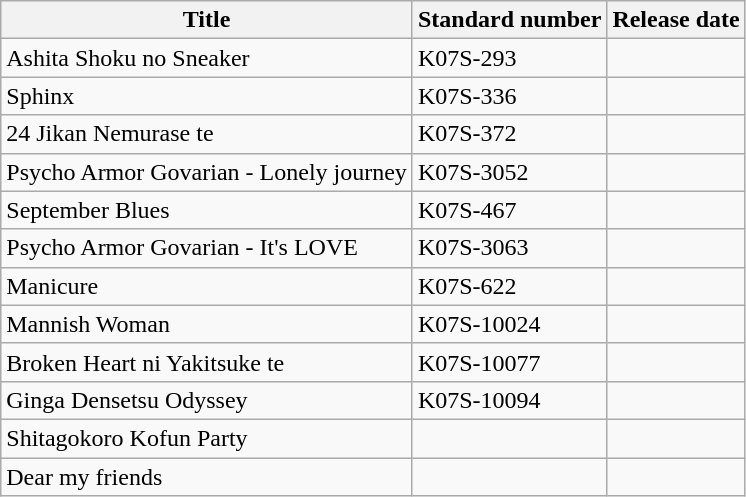<table class="wikitable">
<tr>
<th>Title</th>
<th>Standard number</th>
<th>Release date</th>
</tr>
<tr>
<td>Ashita Shoku no Sneaker</td>
<td>K07S-293</td>
<td></td>
</tr>
<tr>
<td>Sphinx</td>
<td>K07S-336</td>
<td></td>
</tr>
<tr>
<td>24 Jikan Nemurase te</td>
<td>K07S-372</td>
<td></td>
</tr>
<tr>
<td>Psycho Armor Govarian - Lonely journey</td>
<td>K07S-3052</td>
<td></td>
</tr>
<tr>
<td>September Blues</td>
<td>K07S-467</td>
<td></td>
</tr>
<tr>
<td>Psycho Armor Govarian - It's LOVE</td>
<td>K07S-3063</td>
<td></td>
</tr>
<tr>
<td>Manicure</td>
<td>K07S-622</td>
<td></td>
</tr>
<tr>
<td>Mannish Woman</td>
<td>K07S-10024</td>
<td></td>
</tr>
<tr>
<td>Broken Heart ni Yakitsuke te</td>
<td>K07S-10077</td>
<td></td>
</tr>
<tr>
<td>Ginga Densetsu Odyssey</td>
<td>K07S-10094</td>
<td></td>
</tr>
<tr>
<td>Shitagokoro Kofun Party</td>
<td></td>
<td></td>
</tr>
<tr>
<td>Dear my friends</td>
<td></td>
<td></td>
</tr>
</table>
